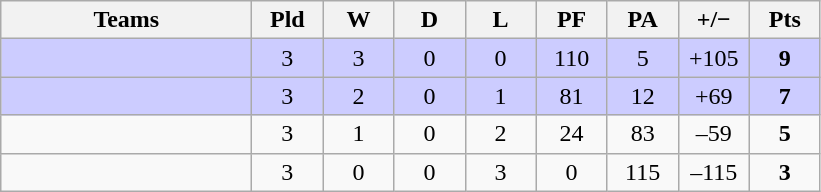<table class="wikitable" style="text-align: center;">
<tr>
<th width="160">Teams</th>
<th width="40">Pld</th>
<th width="40">W</th>
<th width="40">D</th>
<th width="40">L</th>
<th width="40">PF</th>
<th width="40">PA</th>
<th width="40">+/−</th>
<th width="40">Pts</th>
</tr>
<tr bgcolor=ccccff>
<td align=left></td>
<td>3</td>
<td>3</td>
<td>0</td>
<td>0</td>
<td>110</td>
<td>5</td>
<td>+105</td>
<td><strong>9</strong></td>
</tr>
<tr bgcolor=ccccff>
<td align=left></td>
<td>3</td>
<td>2</td>
<td>0</td>
<td>1</td>
<td>81</td>
<td>12</td>
<td>+69</td>
<td><strong>7</strong></td>
</tr>
<tr>
<td align=left></td>
<td>3</td>
<td>1</td>
<td>0</td>
<td>2</td>
<td>24</td>
<td>83</td>
<td>–59</td>
<td><strong>5</strong></td>
</tr>
<tr>
<td align=left></td>
<td>3</td>
<td>0</td>
<td>0</td>
<td>3</td>
<td>0</td>
<td>115</td>
<td>–115</td>
<td><strong>3</strong></td>
</tr>
</table>
